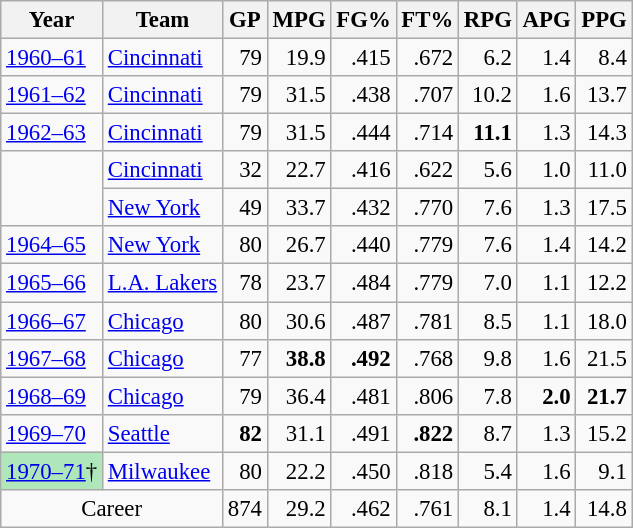<table class="wikitable sortable" style="font-size:95%; text-align:right;">
<tr>
<th>Year</th>
<th>Team</th>
<th>GP</th>
<th>MPG</th>
<th>FG%</th>
<th>FT%</th>
<th>RPG</th>
<th>APG</th>
<th>PPG</th>
</tr>
<tr>
<td style="text-align:left;"><a href='#'>1960–61</a></td>
<td style="text-align:left;"><a href='#'>Cincinnati</a></td>
<td>79</td>
<td>19.9</td>
<td>.415</td>
<td>.672</td>
<td>6.2</td>
<td>1.4</td>
<td>8.4</td>
</tr>
<tr>
<td style="text-align:left;"><a href='#'>1961–62</a></td>
<td style="text-align:left;"><a href='#'>Cincinnati</a></td>
<td>79</td>
<td>31.5</td>
<td>.438</td>
<td>.707</td>
<td>10.2</td>
<td>1.6</td>
<td>13.7</td>
</tr>
<tr>
<td style="text-align:left;"><a href='#'>1962–63</a></td>
<td style="text-align:left;"><a href='#'>Cincinnati</a></td>
<td>79</td>
<td>31.5</td>
<td>.444</td>
<td>.714</td>
<td><strong>11.1</strong></td>
<td>1.3</td>
<td>14.3</td>
</tr>
<tr>
<td style="text-align:left;" rowspan="2"></td>
<td style="text-align:left;"><a href='#'>Cincinnati</a></td>
<td>32</td>
<td>22.7</td>
<td>.416</td>
<td>.622</td>
<td>5.6</td>
<td>1.0</td>
<td>11.0</td>
</tr>
<tr>
<td style="text-align:left;"><a href='#'>New York</a></td>
<td>49</td>
<td>33.7</td>
<td>.432</td>
<td>.770</td>
<td>7.6</td>
<td>1.3</td>
<td>17.5</td>
</tr>
<tr>
<td style="text-align:left;"><a href='#'>1964–65</a></td>
<td style="text-align:left;"><a href='#'>New York</a></td>
<td>80</td>
<td>26.7</td>
<td>.440</td>
<td>.779</td>
<td>7.6</td>
<td>1.4</td>
<td>14.2</td>
</tr>
<tr>
<td style="text-align:left;"><a href='#'>1965–66</a></td>
<td style="text-align:left;"><a href='#'>L.A. Lakers</a></td>
<td>78</td>
<td>23.7</td>
<td>.484</td>
<td>.779</td>
<td>7.0</td>
<td>1.1</td>
<td>12.2</td>
</tr>
<tr>
<td style="text-align:left;"><a href='#'>1966–67</a></td>
<td style="text-align:left;"><a href='#'>Chicago</a></td>
<td>80</td>
<td>30.6</td>
<td>.487</td>
<td>.781</td>
<td>8.5</td>
<td>1.1</td>
<td>18.0</td>
</tr>
<tr>
<td style="text-align:left;"><a href='#'>1967–68</a></td>
<td style="text-align:left;"><a href='#'>Chicago</a></td>
<td>77</td>
<td><strong>38.8</strong></td>
<td><strong>.492</strong></td>
<td>.768</td>
<td>9.8</td>
<td>1.6</td>
<td>21.5</td>
</tr>
<tr>
<td style="text-align:left;"><a href='#'>1968–69</a></td>
<td style="text-align:left;"><a href='#'>Chicago</a></td>
<td>79</td>
<td>36.4</td>
<td>.481</td>
<td>.806</td>
<td>7.8</td>
<td><strong>2.0</strong></td>
<td><strong>21.7</strong></td>
</tr>
<tr>
<td style="text-align:left;"><a href='#'>1969–70</a></td>
<td style="text-align:left;"><a href='#'>Seattle</a></td>
<td><strong>82</strong></td>
<td>31.1</td>
<td>.491</td>
<td><strong>.822</strong></td>
<td>8.7</td>
<td>1.3</td>
<td>15.2</td>
</tr>
<tr>
<td style="text-align:left;background:#afe6ba;"><a href='#'>1970–71</a>†</td>
<td style="text-align:left;"><a href='#'>Milwaukee</a></td>
<td>80</td>
<td>22.2</td>
<td>.450</td>
<td>.818</td>
<td>5.4</td>
<td>1.6</td>
<td>9.1</td>
</tr>
<tr class="sortbottom">
<td style="text-align:center;" colspan="2">Career</td>
<td>874</td>
<td>29.2</td>
<td>.462</td>
<td>.761</td>
<td>8.1</td>
<td>1.4</td>
<td>14.8</td>
</tr>
</table>
